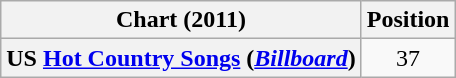<table class="wikitable plainrowheaders">
<tr>
<th>Chart (2011)</th>
<th>Position</th>
</tr>
<tr>
<th scope="row">US <a href='#'>Hot Country Songs</a> (<em><a href='#'>Billboard</a></em>)</th>
<td style="text-align:center;">37</td>
</tr>
</table>
